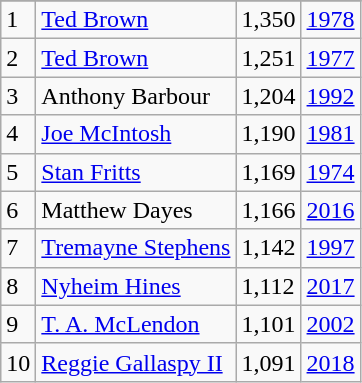<table class="wikitable">
<tr>
</tr>
<tr>
<td>1</td>
<td><a href='#'>Ted Brown</a></td>
<td>1,350</td>
<td><a href='#'>1978</a></td>
</tr>
<tr>
<td>2</td>
<td><a href='#'>Ted Brown</a></td>
<td>1,251</td>
<td><a href='#'>1977</a></td>
</tr>
<tr>
<td>3</td>
<td>Anthony Barbour</td>
<td>1,204</td>
<td><a href='#'>1992</a></td>
</tr>
<tr>
<td>4</td>
<td><a href='#'>Joe McIntosh</a></td>
<td>1,190</td>
<td><a href='#'>1981</a></td>
</tr>
<tr>
<td>5</td>
<td><a href='#'>Stan Fritts</a></td>
<td>1,169</td>
<td><a href='#'>1974</a></td>
</tr>
<tr>
<td>6</td>
<td>Matthew Dayes</td>
<td>1,166</td>
<td><a href='#'>2016</a></td>
</tr>
<tr>
<td>7</td>
<td><a href='#'>Tremayne Stephens</a></td>
<td>1,142</td>
<td><a href='#'>1997</a></td>
</tr>
<tr>
<td>8</td>
<td><a href='#'>Nyheim Hines</a></td>
<td>1,112</td>
<td><a href='#'>2017</a></td>
</tr>
<tr>
<td>9</td>
<td><a href='#'>T. A. McLendon</a></td>
<td>1,101</td>
<td><a href='#'>2002</a></td>
</tr>
<tr>
<td>10</td>
<td><a href='#'>Reggie Gallaspy II</a></td>
<td>1,091</td>
<td><a href='#'>2018</a></td>
</tr>
</table>
